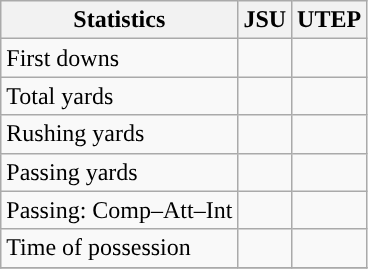<table class="wikitable" style="float: left;">
<tr>
<th>Statistics</th>
<th>JSU</th>
<th>UTEP</th>
</tr>
<tr>
<td>First downs</td>
<td></td>
<td></td>
</tr>
<tr>
<td>Total yards</td>
<td></td>
<td></td>
</tr>
<tr>
<td>Rushing yards</td>
<td></td>
<td></td>
</tr>
<tr>
<td>Passing yards</td>
<td></td>
<td></td>
</tr>
<tr>
<td>Passing: Comp–Att–Int</td>
<td></td>
<td></td>
</tr>
<tr>
<td>Time of possession</td>
<td></td>
<td></td>
</tr>
<tr>
</tr>
</table>
